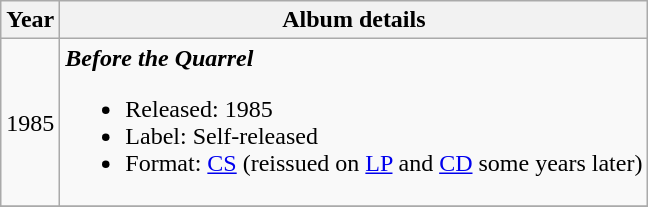<table class ="wikitable">
<tr>
<th>Year</th>
<th>Album details</th>
</tr>
<tr>
<td>1985</td>
<td><strong><em>Before the Quarrel</em></strong><br><ul><li>Released: 1985</li><li>Label: Self-released</li><li>Format: <a href='#'>CS</a> (reissued on <a href='#'>LP</a> and <a href='#'>CD</a> some years later)</li></ul></td>
</tr>
<tr>
</tr>
</table>
